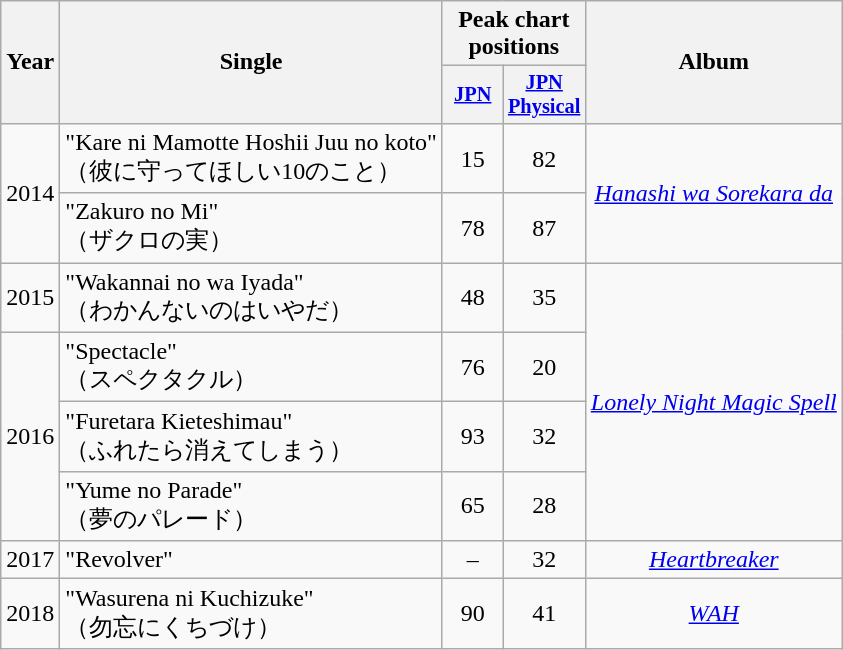<table class="wikitable plainrowheaders" style="text-align:center;">
<tr>
<th scope="col" rowspan="2">Year</th>
<th scope="col" rowspan="2">Single</th>
<th colspan="2">Peak chart positions</th>
<th scope="col" rowspan="2">Album</th>
</tr>
<tr>
<th scope="col" style="width:2.5em;font-size:85%;"><a href='#'>JPN</a><br></th>
<th scope="col" style="width:2.5em;font-size:85%;"><a href='#'>JPN<br>Physical</a><br></th>
</tr>
<tr>
<td rowspan="2">2014</td>
<td style="text-align:left;">"Kare ni Mamotte Hoshii Juu no koto"<br>（彼に守ってほしい10のこと）</td>
<td>15</td>
<td>82</td>
<td rowspan="2"><em><a href='#'>Hanashi wa Sorekara da</a></em></td>
</tr>
<tr>
<td style="text-align:left;">"Zakuro no Mi"<br>（ザクロの実）</td>
<td>78</td>
<td>87</td>
</tr>
<tr>
<td>2015</td>
<td style="text-align:left;">"Wakannai no wa Iyada"<br>（わかんないのはいやだ）</td>
<td>48</td>
<td>35</td>
<td rowspan="4"><em><a href='#'>Lonely Night Magic Spell</a></em></td>
</tr>
<tr>
<td rowspan="3">2016</td>
<td style="text-align:left;">"Spectacle"<br>（スペクタクル）</td>
<td>76</td>
<td>20</td>
</tr>
<tr>
<td style="text-align:left;">"Furetara Kieteshimau"<br>（ふれたら消えてしまう）</td>
<td>93</td>
<td>32</td>
</tr>
<tr>
<td style="text-align:left;">"Yume no Parade"<br>（夢のパレード）</td>
<td>65</td>
<td>28</td>
</tr>
<tr>
<td>2017</td>
<td style="text-align:left;">"Revolver"<br></td>
<td>–</td>
<td>32</td>
<td><em><a href='#'>Heartbreaker</a></em></td>
</tr>
<tr>
<td>2018</td>
<td style="text-align:left;">"Wasurena ni Kuchizuke"<br>（勿忘にくちづけ）</td>
<td>90</td>
<td>41</td>
<td><em><a href='#'>WAH</a></em></td>
</tr>
</table>
